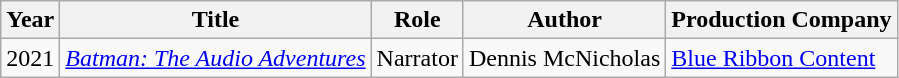<table class="wikitable">
<tr>
<th>Year</th>
<th>Title</th>
<th>Role</th>
<th>Author</th>
<th>Production Company</th>
</tr>
<tr>
<td>2021</td>
<td><em><a href='#'>Batman: The Audio Adventures</a></em></td>
<td>Narrator</td>
<td>Dennis McNicholas</td>
<td><a href='#'>Blue Ribbon Content</a></td>
</tr>
</table>
